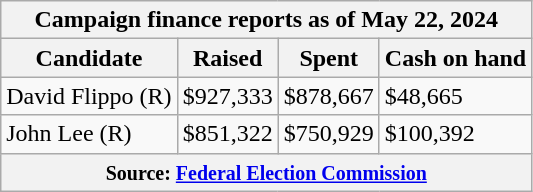<table class="wikitable sortable">
<tr>
<th colspan=4>Campaign finance reports as of May 22, 2024</th>
</tr>
<tr style="text-align:center;">
<th>Candidate</th>
<th>Raised</th>
<th>Spent</th>
<th>Cash on hand</th>
</tr>
<tr>
<td>David Flippo (R)</td>
<td>$927,333</td>
<td>$878,667</td>
<td>$48,665</td>
</tr>
<tr>
<td>John Lee (R)</td>
<td>$851,322</td>
<td>$750,929</td>
<td>$100,392</td>
</tr>
<tr>
<th colspan="4"><small>Source: <a href='#'>Federal Election Commission</a></small></th>
</tr>
</table>
